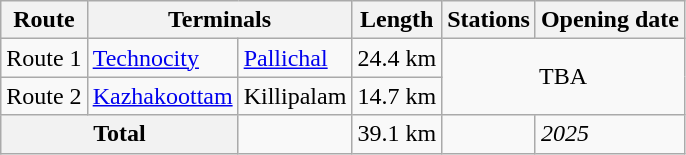<table class="wikitable">
<tr>
<th>Route</th>
<th colspan="2">Terminals</th>
<th>Length</th>
<th>Stations</th>
<th>Opening date</th>
</tr>
<tr>
<td>Route 1</td>
<td><a href='#'>Technocity</a></td>
<td><a href='#'>Pallichal</a></td>
<td>24.4 km</td>
<td colspan="2" rowspan="2"  align="center">TBA</td>
</tr>
<tr>
<td>Route 2</td>
<td><a href='#'>Kazhakoottam</a></td>
<td>Killipalam</td>
<td>14.7 km</td>
</tr>
<tr>
<th colspan="2">Total</th>
<td></td>
<td>39.1 km</td>
<td></td>
<td><em>2025</em></td>
</tr>
</table>
